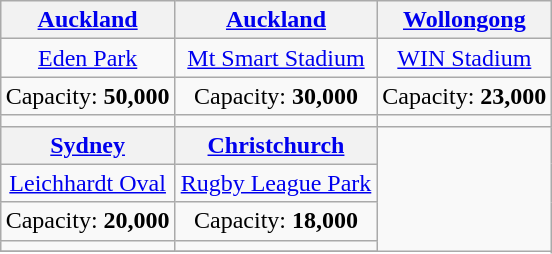<table class="wikitable" style="text-align:center;margin:1em auto;">
<tr>
<th><a href='#'>Auckland</a></th>
<th><a href='#'>Auckland</a></th>
<th><a href='#'>Wollongong</a></th>
</tr>
<tr>
<td><a href='#'>Eden Park</a></td>
<td><a href='#'>Mt Smart Stadium</a></td>
<td><a href='#'>WIN Stadium</a></td>
</tr>
<tr>
<td>Capacity: <strong>50,000</strong></td>
<td>Capacity: <strong>30,000</strong></td>
<td>Capacity: <strong>23,000</strong></td>
</tr>
<tr>
<td></td>
<td></td>
<td></td>
</tr>
<tr>
<th><a href='#'>Sydney</a></th>
<th><a href='#'>Christchurch</a></th>
</tr>
<tr>
<td><a href='#'>Leichhardt Oval</a></td>
<td><a href='#'>Rugby League Park</a></td>
</tr>
<tr>
<td>Capacity: <strong>20,000</strong></td>
<td>Capacity: <strong>18,000</strong></td>
</tr>
<tr>
<td></td>
<td></td>
</tr>
<tr>
</tr>
</table>
